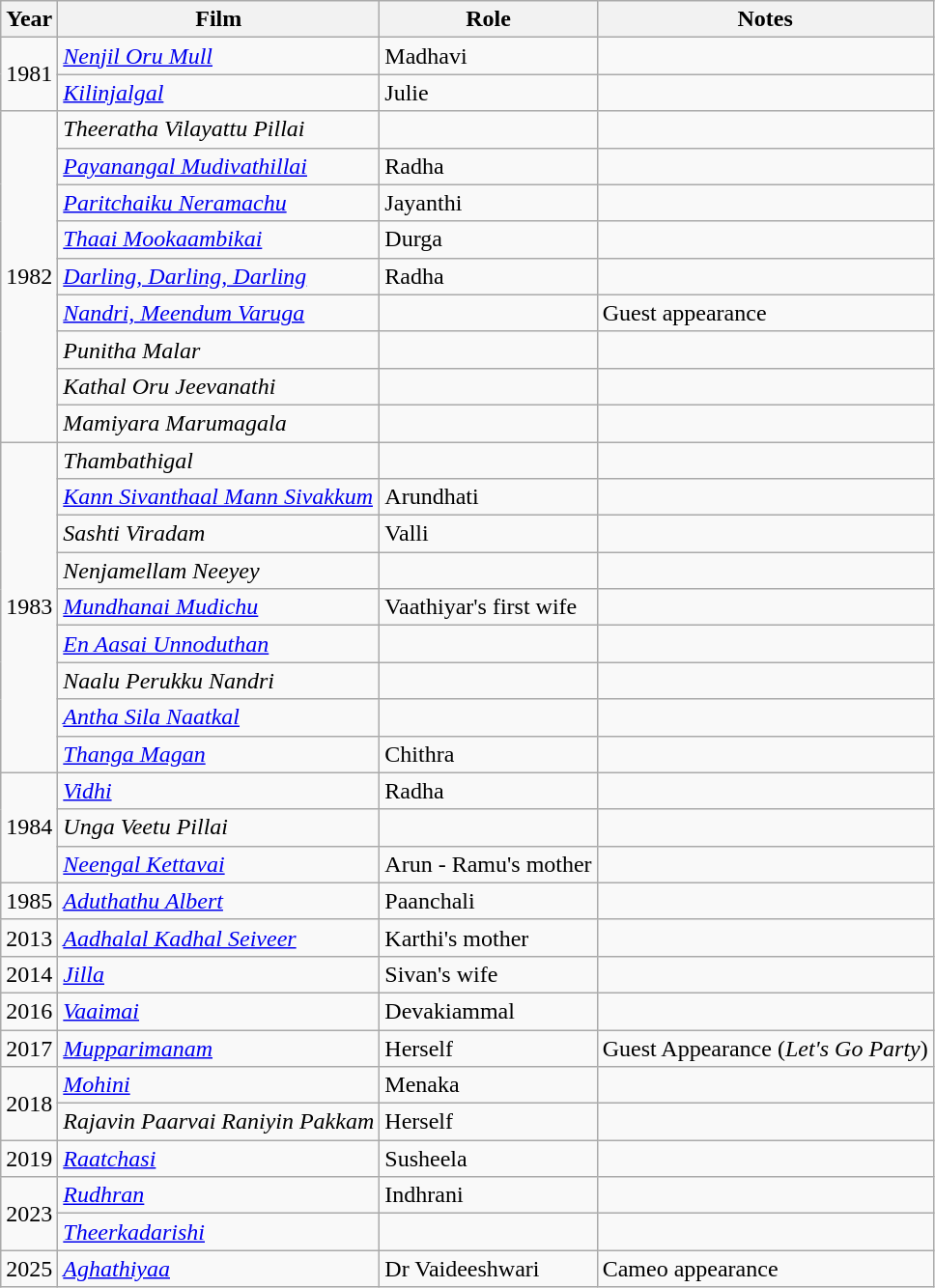<table class="wikitable sortable">
<tr>
<th>Year</th>
<th>Film</th>
<th>Role</th>
<th>Notes</th>
</tr>
<tr>
<td rowspan="2">1981</td>
<td><em><a href='#'>Nenjil Oru Mull</a></em></td>
<td>Madhavi</td>
<td></td>
</tr>
<tr>
<td><em><a href='#'>Kilinjalgal</a></em></td>
<td>Julie</td>
<td></td>
</tr>
<tr>
<td rowspan="9">1982</td>
<td><em>Theeratha Vilayattu Pillai</em></td>
<td></td>
<td></td>
</tr>
<tr>
<td><em><a href='#'>Payanangal Mudivathillai</a></em></td>
<td>Radha</td>
<td></td>
</tr>
<tr>
<td><em><a href='#'>Paritchaiku Neramachu</a></em></td>
<td>Jayanthi</td>
<td></td>
</tr>
<tr>
<td><em><a href='#'>Thaai Mookaambikai</a></em></td>
<td>Durga</td>
<td></td>
</tr>
<tr>
<td><em><a href='#'>Darling, Darling, Darling</a></em></td>
<td>Radha</td>
<td></td>
</tr>
<tr>
<td><em><a href='#'>Nandri, Meendum Varuga</a></em></td>
<td></td>
<td>Guest appearance</td>
</tr>
<tr>
<td><em>Punitha Malar</em></td>
<td></td>
<td></td>
</tr>
<tr>
<td><em>Kathal Oru Jeevanathi</em></td>
<td></td>
<td></td>
</tr>
<tr>
<td><em>Mamiyara Marumagala</em></td>
<td></td>
<td></td>
</tr>
<tr>
<td rowspan="9">1983</td>
<td><em>Thambathigal</em></td>
<td></td>
<td></td>
</tr>
<tr>
<td><em><a href='#'>Kann Sivanthaal Mann Sivakkum</a></em></td>
<td>Arundhati</td>
<td></td>
</tr>
<tr>
<td><em>Sashti Viradam</em></td>
<td>Valli</td>
<td></td>
</tr>
<tr>
<td><em>Nenjamellam Neeyey</em></td>
<td></td>
<td></td>
</tr>
<tr>
<td><em><a href='#'>Mundhanai Mudichu</a></em></td>
<td>Vaathiyar's first wife</td>
<td></td>
</tr>
<tr>
<td><em><a href='#'>En Aasai Unnoduthan</a></em></td>
<td></td>
<td></td>
</tr>
<tr>
<td><em>Naalu Perukku Nandri</em></td>
<td></td>
<td></td>
</tr>
<tr>
<td><em><a href='#'>Antha Sila Naatkal</a></em></td>
<td></td>
<td></td>
</tr>
<tr>
<td><em><a href='#'>Thanga Magan</a></em></td>
<td>Chithra</td>
<td></td>
</tr>
<tr>
<td rowspan="3">1984</td>
<td><em><a href='#'>Vidhi</a></em></td>
<td>Radha</td>
<td></td>
</tr>
<tr>
<td><em>Unga Veetu Pillai</em></td>
<td></td>
<td></td>
</tr>
<tr>
<td><em><a href='#'>Neengal Kettavai</a></em></td>
<td>Arun - Ramu's mother</td>
<td></td>
</tr>
<tr>
<td>1985</td>
<td><em><a href='#'>Aduthathu Albert</a></em></td>
<td>Paanchali</td>
<td></td>
</tr>
<tr>
<td>2013</td>
<td><em><a href='#'>Aadhalal Kadhal Seiveer</a></em></td>
<td>Karthi's mother</td>
<td></td>
</tr>
<tr>
<td>2014</td>
<td><em><a href='#'>Jilla</a></em></td>
<td>Sivan's wife</td>
<td></td>
</tr>
<tr>
<td>2016</td>
<td><em><a href='#'>Vaaimai</a></em></td>
<td>Devakiammal</td>
<td></td>
</tr>
<tr>
<td>2017</td>
<td><em><a href='#'>Mupparimanam</a></em></td>
<td>Herself</td>
<td>Guest Appearance (<em>Let's Go Party</em>)</td>
</tr>
<tr>
<td rowspan="2">2018</td>
<td><em><a href='#'>Mohini</a></em></td>
<td>Menaka</td>
<td></td>
</tr>
<tr>
<td><em>Rajavin Paarvai Raniyin Pakkam</em></td>
<td>Herself</td>
<td></td>
</tr>
<tr>
<td>2019</td>
<td><em><a href='#'>Raatchasi</a></em></td>
<td>Susheela</td>
<td></td>
</tr>
<tr>
<td rowspan="2">2023</td>
<td><em><a href='#'>Rudhran</a></em></td>
<td>Indhrani</td>
<td></td>
</tr>
<tr>
<td><em><a href='#'>Theerkadarishi</a></em></td>
<td></td>
<td></td>
</tr>
<tr>
<td>2025</td>
<td><em><a href='#'>Aghathiyaa</a></em></td>
<td>Dr Vaideeshwari</td>
<td>Cameo appearance</td>
</tr>
</table>
